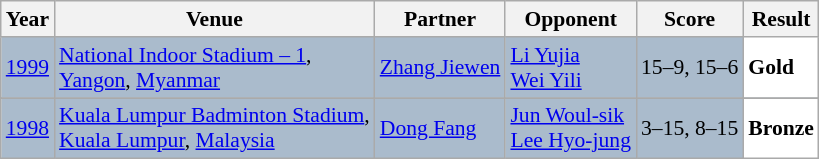<table class="sortable wikitable" style="font-size: 90%;">
<tr>
<th>Year</th>
<th>Venue</th>
<th>Partner</th>
<th>Opponent</th>
<th>Score</th>
<th>Result</th>
</tr>
<tr style="background:#AABBCC">
<td align="center"><a href='#'>1999</a></td>
<td align="left"><a href='#'>National Indoor Stadium – 1</a>,<br><a href='#'>Yangon</a>, <a href='#'>Myanmar</a></td>
<td align="left"> <a href='#'>Zhang Jiewen</a></td>
<td align="left"> <a href='#'>Li Yujia</a> <br>  <a href='#'>Wei Yili</a></td>
<td align="left">15–9, 15–6</td>
<td style="text-align:left; background:white"> <strong>Gold</strong></td>
</tr>
<tr>
</tr>
<tr style="background:#AABBCC">
<td align="center"><a href='#'>1998</a></td>
<td align="left"><a href='#'>Kuala Lumpur Badminton Stadium</a>,<br><a href='#'>Kuala Lumpur</a>, <a href='#'>Malaysia</a></td>
<td align="left"> <a href='#'>Dong Fang</a></td>
<td align="left"> <a href='#'>Jun Woul-sik</a> <br>  <a href='#'>Lee Hyo-jung</a></td>
<td align="left">3–15, 8–15</td>
<td style="text-align:left; background:white"> <strong>Bronze</strong></td>
</tr>
</table>
